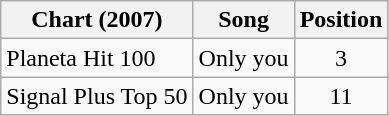<table class="wikitable">
<tr>
<th>Chart (2007)</th>
<th>Song</th>
<th>Position</th>
</tr>
<tr>
<td>Planeta Hit 100</td>
<td>Only you</td>
<td style="text-align:center;">3</td>
</tr>
<tr>
<td>Signal Plus Top 50</td>
<td>Only you</td>
<td style="text-align:center;">11</td>
</tr>
</table>
